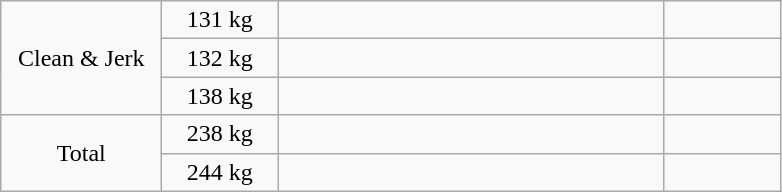<table class = "wikitable" style="text-align:center;">
<tr>
<td rowspan=3 width=100>Clean & Jerk</td>
<td width=70>131 kg</td>
<td width=250 align=left></td>
<td width=70></td>
</tr>
<tr>
<td>132 kg</td>
<td align=left></td>
<td></td>
</tr>
<tr>
<td>138 kg</td>
<td align=left></td>
<td></td>
</tr>
<tr>
<td rowspan=2>Total</td>
<td>238 kg</td>
<td align=left></td>
<td></td>
</tr>
<tr>
<td>244 kg</td>
<td align=left></td>
<td></td>
</tr>
</table>
